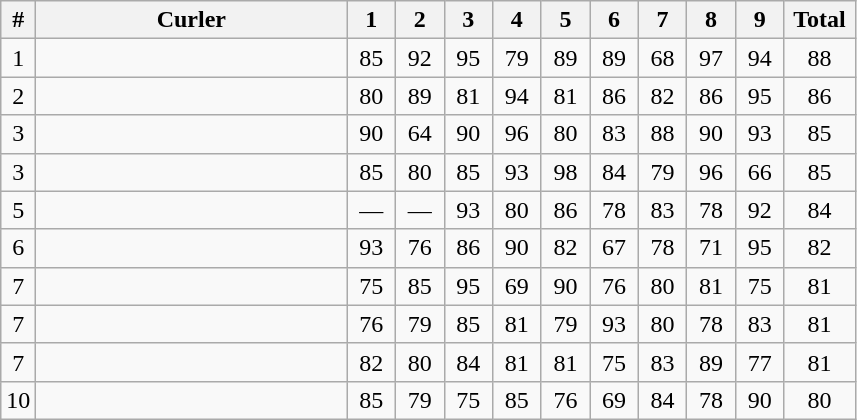<table class="wikitable sortable" style="text-align:center">
<tr>
<th>#</th>
<th width=200>Curler</th>
<th width=25>1</th>
<th width=25>2</th>
<th width=25>3</th>
<th width=25>4</th>
<th width=25>5</th>
<th width=25>6</th>
<th width=25>7</th>
<th width=25>8</th>
<th width=25>9</th>
<th width=40>Total</th>
</tr>
<tr>
<td>1</td>
<td align=left></td>
<td>85</td>
<td>92</td>
<td>95</td>
<td>79</td>
<td>89</td>
<td>89</td>
<td>68</td>
<td>97</td>
<td>94</td>
<td>88</td>
</tr>
<tr>
<td>2</td>
<td align=left></td>
<td>80</td>
<td>89</td>
<td>81</td>
<td>94</td>
<td>81</td>
<td>86</td>
<td>82</td>
<td>86</td>
<td>95</td>
<td>86</td>
</tr>
<tr>
<td>3</td>
<td align=left></td>
<td>90</td>
<td>64</td>
<td>90</td>
<td>96</td>
<td>80</td>
<td>83</td>
<td>88</td>
<td>90</td>
<td>93</td>
<td>85</td>
</tr>
<tr>
<td>3</td>
<td align=left></td>
<td>85</td>
<td>80</td>
<td>85</td>
<td>93</td>
<td>98</td>
<td>84</td>
<td>79</td>
<td>96</td>
<td>66</td>
<td>85</td>
</tr>
<tr>
<td>5</td>
<td align=left></td>
<td>—</td>
<td>—</td>
<td>93</td>
<td>80</td>
<td>86</td>
<td>78</td>
<td>83</td>
<td>78</td>
<td>92</td>
<td>84</td>
</tr>
<tr>
<td>6</td>
<td align=left></td>
<td>93</td>
<td>76</td>
<td>86</td>
<td>90</td>
<td>82</td>
<td>67</td>
<td>78</td>
<td>71</td>
<td>95</td>
<td>82</td>
</tr>
<tr>
<td>7</td>
<td align=left></td>
<td>75</td>
<td>85</td>
<td>95</td>
<td>69</td>
<td>90</td>
<td>76</td>
<td>80</td>
<td>81</td>
<td>75</td>
<td>81</td>
</tr>
<tr>
<td>7</td>
<td align=left></td>
<td>76</td>
<td>79</td>
<td>85</td>
<td>81</td>
<td>79</td>
<td>93</td>
<td>80</td>
<td>78</td>
<td>83</td>
<td>81</td>
</tr>
<tr>
<td>7</td>
<td align=left></td>
<td>82</td>
<td>80</td>
<td>84</td>
<td>81</td>
<td>81</td>
<td>75</td>
<td>83</td>
<td>89</td>
<td>77</td>
<td>81</td>
</tr>
<tr>
<td>10</td>
<td align=left></td>
<td>85</td>
<td>79</td>
<td>75</td>
<td>85</td>
<td>76</td>
<td>69</td>
<td>84</td>
<td>78</td>
<td>90</td>
<td>80</td>
</tr>
</table>
